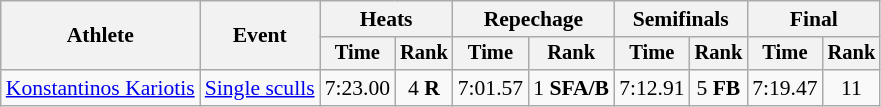<table class="wikitable" style="font-size:90%">
<tr>
<th rowspan="2">Athlete</th>
<th rowspan="2">Event</th>
<th colspan="2">Heats</th>
<th colspan="2">Repechage</th>
<th colspan="2">Semifinals</th>
<th colspan="2">Final</th>
</tr>
<tr style="font-size:95%">
<th>Time</th>
<th>Rank</th>
<th>Time</th>
<th>Rank</th>
<th>Time</th>
<th>Rank</th>
<th>Time</th>
<th>Rank</th>
</tr>
<tr align=center>
<td align=left><a href='#'>Konstantinos Kariotis</a></td>
<td align=left><a href='#'>Single sculls</a></td>
<td>7:23.00</td>
<td>4 <strong>R</strong></td>
<td>7:01.57</td>
<td>1 <strong>SFA/B</strong></td>
<td>7:12.91</td>
<td>5 <strong>FB</strong></td>
<td>7:19.47</td>
<td>11</td>
</tr>
</table>
